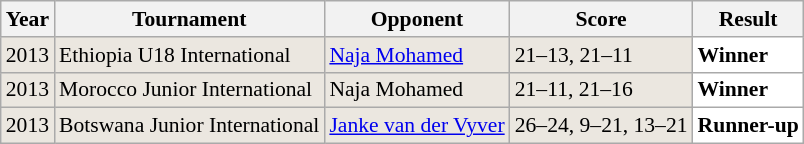<table class="sortable wikitable" style="font-size: 90%">
<tr>
<th>Year</th>
<th>Tournament</th>
<th>Opponent</th>
<th>Score</th>
<th>Result</th>
</tr>
<tr style="background:#EBE7E0">
<td align="center">2013</td>
<td align="left">Ethiopia U18 International</td>
<td align="left"> <a href='#'>Naja Mohamed</a></td>
<td align="left">21–13, 21–11</td>
<td style="text-align:left; background:white"> <strong>Winner</strong></td>
</tr>
<tr style="background:#EBE7E0">
<td align="center">2013</td>
<td align="left">Morocco Junior International</td>
<td align="left"> Naja Mohamed</td>
<td align="left">21–11, 21–16</td>
<td style="text-align:left; background:white"> <strong>Winner</strong></td>
</tr>
<tr style="background:#EBE7E0">
<td align="center">2013</td>
<td align="left">Botswana Junior International</td>
<td align="left"> <a href='#'>Janke van der Vyver</a></td>
<td align="left">26–24, 9–21, 13–21</td>
<td style="text-align:left; background:white"> <strong>Runner-up</strong></td>
</tr>
</table>
